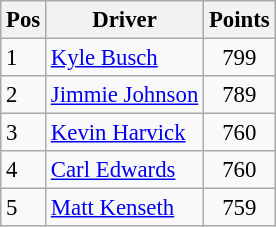<table class="sortable wikitable " style="font-size: 95%;">
<tr>
<th>Pos</th>
<th>Driver</th>
<th>Points</th>
</tr>
<tr>
<td>1</td>
<td><a href='#'>Kyle Busch</a></td>
<td style="text-align:center;">799</td>
</tr>
<tr>
<td>2</td>
<td><a href='#'>Jimmie Johnson</a></td>
<td style="text-align:center;">789</td>
</tr>
<tr>
<td>3</td>
<td><a href='#'>Kevin Harvick</a></td>
<td style="text-align:center;">760</td>
</tr>
<tr>
<td>4</td>
<td><a href='#'>Carl Edwards</a></td>
<td style="text-align:center;">760</td>
</tr>
<tr>
<td>5</td>
<td><a href='#'>Matt Kenseth</a></td>
<td style="text-align:center;">759</td>
</tr>
</table>
